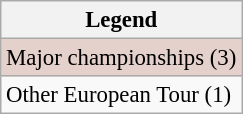<table class="wikitable" style="font-size:95%;">
<tr>
<th>Legend</th>
</tr>
<tr style="background:#e5d1cb;">
<td>Major championships (3)</td>
</tr>
<tr>
<td>Other European Tour (1)</td>
</tr>
</table>
